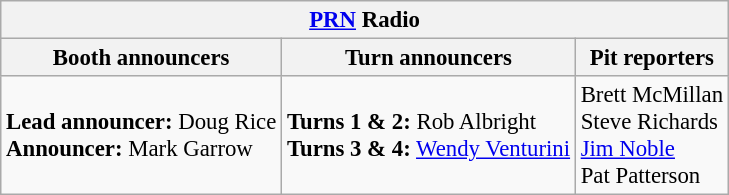<table class="wikitable" style="font-size: 95%;">
<tr>
<th colspan="3"><a href='#'>PRN</a> Radio</th>
</tr>
<tr>
<th>Booth announcers</th>
<th>Turn announcers</th>
<th>Pit reporters</th>
</tr>
<tr>
<td><strong>Lead announcer:</strong> Doug Rice<br><strong>Announcer:</strong> Mark Garrow</td>
<td><strong>Turns 1 & 2:</strong> Rob Albright<br><strong>Turns 3 & 4:</strong> <a href='#'>Wendy Venturini</a></td>
<td>Brett McMillan<br>Steve Richards<br><a href='#'>Jim Noble</a><br>Pat Patterson</td>
</tr>
</table>
